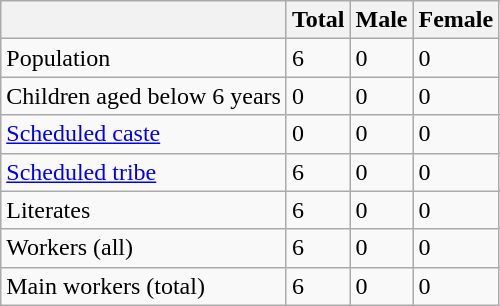<table class="wikitable sortable">
<tr>
<th></th>
<th>Total</th>
<th>Male</th>
<th>Female</th>
</tr>
<tr>
<td>Population</td>
<td>6</td>
<td>0</td>
<td>0</td>
</tr>
<tr>
<td>Children aged below 6 years</td>
<td>0</td>
<td>0</td>
<td>0</td>
</tr>
<tr>
<td><a href='#'>Scheduled caste</a></td>
<td>0</td>
<td>0</td>
<td>0</td>
</tr>
<tr>
<td><a href='#'>Scheduled tribe</a></td>
<td>6</td>
<td>0</td>
<td>0</td>
</tr>
<tr>
<td>Literates</td>
<td>6</td>
<td>0</td>
<td>0</td>
</tr>
<tr>
<td>Workers (all)</td>
<td>6</td>
<td>0</td>
<td>0</td>
</tr>
<tr>
<td>Main workers (total)</td>
<td>6</td>
<td>0</td>
<td>0</td>
</tr>
</table>
